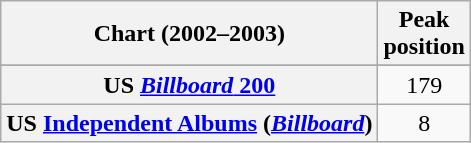<table class="wikitable sortable plainrowheaders" style="text-align:center">
<tr>
<th scope="col">Chart (2002–2003)</th>
<th scope="col">Peak<br>position</th>
</tr>
<tr>
</tr>
<tr>
<th scope="row">US <a href='#'><em>Billboard</em> 200</a></th>
<td>179</td>
</tr>
<tr>
<th scope="row">US <a href='#'>Independent Albums</a> (<em><a href='#'>Billboard</a></em>)</th>
<td>8</td>
</tr>
</table>
